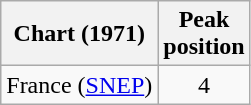<table class="wikitable">
<tr>
<th align="left">Chart (1971)</th>
<th align="center">Peak<br>position</th>
</tr>
<tr>
<td align="left">France (<a href='#'>SNEP</a>)</td>
<td align="center">4</td>
</tr>
</table>
